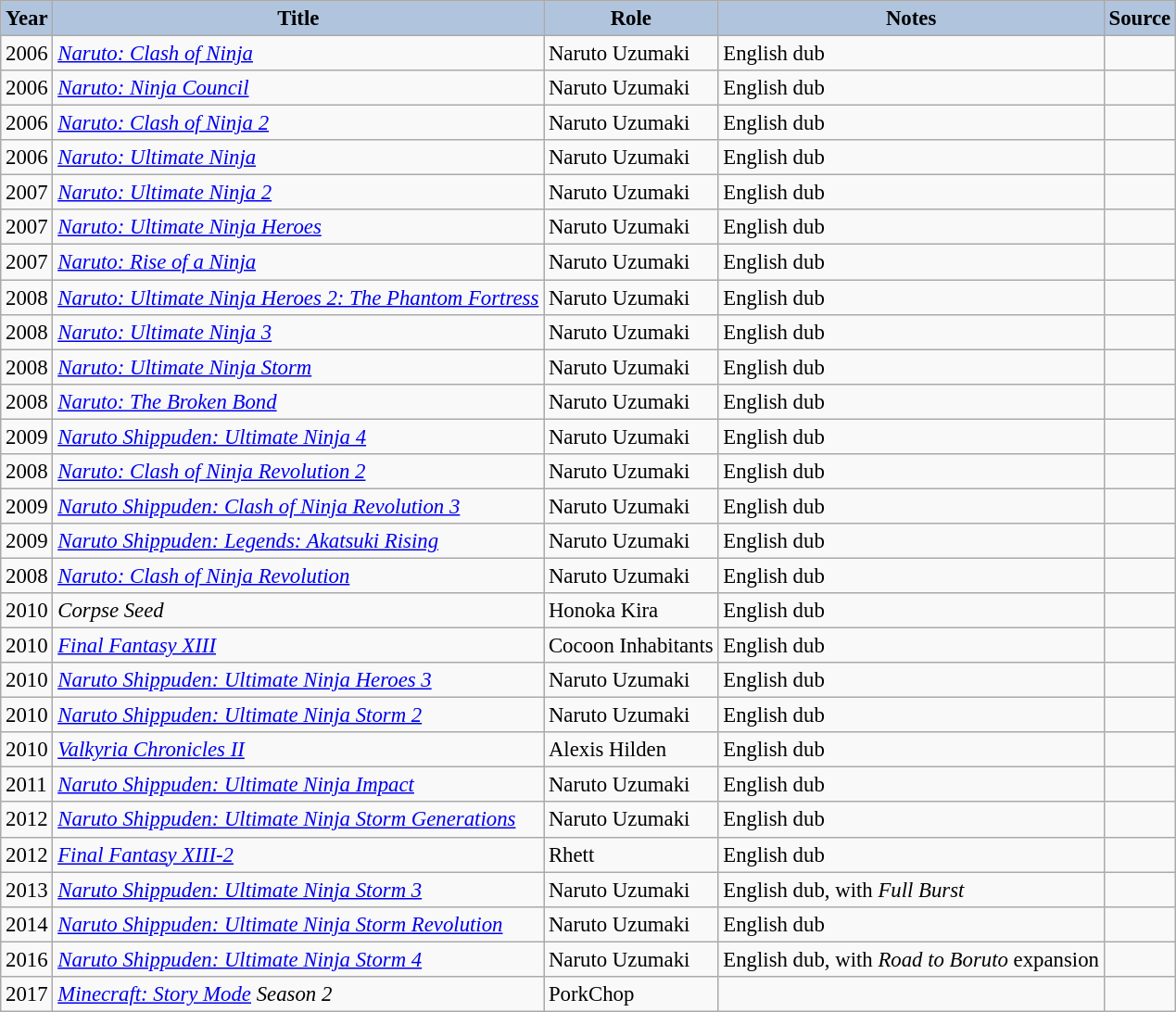<table class="wikitable sortable plainrowheaders" style="width=95%;  font-size: 95%;">
<tr>
<th style="background:#b0c4de;">Year</th>
<th style="background:#b0c4de;">Title</th>
<th style="background:#b0c4de;">Role</th>
<th style="background:#b0c4de;" class="unsortable">Notes</th>
<th style="background:#b0c4de;" class="unsortable">Source</th>
</tr>
<tr>
<td>2006</td>
<td><em><a href='#'>Naruto: Clash of Ninja</a></em></td>
<td>Naruto Uzumaki</td>
<td>English dub</td>
<td></td>
</tr>
<tr>
<td>2006</td>
<td><em><a href='#'>Naruto: Ninja Council</a></em></td>
<td>Naruto Uzumaki</td>
<td>English dub</td>
<td></td>
</tr>
<tr>
<td>2006</td>
<td><em><a href='#'>Naruto: Clash of Ninja 2</a></em></td>
<td>Naruto Uzumaki</td>
<td>English dub</td>
<td></td>
</tr>
<tr>
<td>2006</td>
<td><em><a href='#'>Naruto: Ultimate Ninja</a></em></td>
<td>Naruto Uzumaki</td>
<td>English dub</td>
<td></td>
</tr>
<tr>
<td>2007</td>
<td><em><a href='#'>Naruto: Ultimate Ninja 2</a></em></td>
<td>Naruto Uzumaki</td>
<td>English dub</td>
<td></td>
</tr>
<tr>
<td>2007</td>
<td><em><a href='#'>Naruto: Ultimate Ninja Heroes</a></em></td>
<td>Naruto Uzumaki</td>
<td>English dub</td>
<td></td>
</tr>
<tr>
<td>2007</td>
<td><em><a href='#'>Naruto: Rise of a Ninja</a></em></td>
<td>Naruto Uzumaki</td>
<td>English dub</td>
<td></td>
</tr>
<tr>
<td>2008</td>
<td><em><a href='#'>Naruto: Ultimate Ninja Heroes 2: The Phantom Fortress</a></em></td>
<td>Naruto Uzumaki</td>
<td>English dub</td>
<td></td>
</tr>
<tr>
<td>2008</td>
<td><em><a href='#'>Naruto: Ultimate Ninja 3</a></em></td>
<td>Naruto Uzumaki</td>
<td>English dub</td>
<td></td>
</tr>
<tr>
<td>2008</td>
<td><em><a href='#'>Naruto: Ultimate Ninja Storm</a></em></td>
<td>Naruto Uzumaki</td>
<td>English dub</td>
<td></td>
</tr>
<tr>
<td>2008</td>
<td><em><a href='#'>Naruto: The Broken Bond</a></em></td>
<td>Naruto Uzumaki</td>
<td>English dub</td>
<td></td>
</tr>
<tr>
<td>2009</td>
<td><em><a href='#'>Naruto Shippuden: Ultimate Ninja 4</a></em></td>
<td>Naruto Uzumaki</td>
<td>English dub</td>
<td></td>
</tr>
<tr>
<td>2008</td>
<td><em><a href='#'>Naruto: Clash of Ninja Revolution 2</a></em></td>
<td>Naruto Uzumaki</td>
<td>English dub</td>
<td></td>
</tr>
<tr>
<td>2009</td>
<td><em><a href='#'>Naruto Shippuden: Clash of Ninja Revolution 3</a></em></td>
<td>Naruto Uzumaki</td>
<td>English dub</td>
<td></td>
</tr>
<tr>
<td>2009</td>
<td><em><a href='#'>Naruto Shippuden: Legends: Akatsuki Rising</a></em></td>
<td>Naruto Uzumaki</td>
<td>English dub</td>
<td></td>
</tr>
<tr>
<td>2008</td>
<td><em><a href='#'>Naruto: Clash of Ninja Revolution</a></em></td>
<td>Naruto Uzumaki</td>
<td>English dub</td>
<td></td>
</tr>
<tr>
<td>2010</td>
<td><em>Corpse Seed</em></td>
<td>Honoka Kira</td>
<td>English dub</td>
<td></td>
</tr>
<tr>
<td>2010</td>
<td><em><a href='#'>Final Fantasy XIII</a></em></td>
<td>Cocoon Inhabitants</td>
<td>English dub</td>
<td></td>
</tr>
<tr>
<td>2010</td>
<td><em><a href='#'>Naruto Shippuden: Ultimate Ninja Heroes 3</a></em></td>
<td>Naruto Uzumaki</td>
<td>English dub</td>
<td></td>
</tr>
<tr>
<td>2010</td>
<td><em><a href='#'>Naruto Shippuden: Ultimate Ninja Storm 2</a></em></td>
<td>Naruto Uzumaki</td>
<td>English dub</td>
<td></td>
</tr>
<tr>
<td>2010</td>
<td><em><a href='#'>Valkyria Chronicles II</a></em></td>
<td>Alexis Hilden</td>
<td>English dub</td>
<td></td>
</tr>
<tr>
<td>2011</td>
<td><em><a href='#'>Naruto Shippuden: Ultimate Ninja Impact</a></em></td>
<td>Naruto Uzumaki</td>
<td>English dub</td>
<td></td>
</tr>
<tr>
<td>2012</td>
<td><em><a href='#'>Naruto Shippuden: Ultimate Ninja Storm Generations</a></em></td>
<td>Naruto Uzumaki</td>
<td>English dub</td>
<td></td>
</tr>
<tr>
<td>2012</td>
<td><em><a href='#'>Final Fantasy XIII-2</a></em></td>
<td>Rhett</td>
<td>English dub</td>
<td></td>
</tr>
<tr>
<td>2013</td>
<td><em><a href='#'>Naruto Shippuden: Ultimate Ninja Storm 3</a></em></td>
<td>Naruto Uzumaki</td>
<td>English dub, with <em>Full Burst</em></td>
<td></td>
</tr>
<tr>
<td>2014</td>
<td><em><a href='#'>Naruto Shippuden: Ultimate Ninja Storm Revolution</a></em></td>
<td>Naruto Uzumaki</td>
<td>English dub</td>
<td></td>
</tr>
<tr>
<td>2016</td>
<td><em><a href='#'>Naruto Shippuden: Ultimate Ninja Storm 4</a></em></td>
<td>Naruto Uzumaki</td>
<td>English dub, with <em>Road to Boruto</em> expansion</td>
<td></td>
</tr>
<tr>
<td>2017</td>
<td><em><a href='#'>Minecraft: Story Mode</a> Season 2</em></td>
<td>PorkChop</td>
<td></td>
<td></td>
</tr>
</table>
